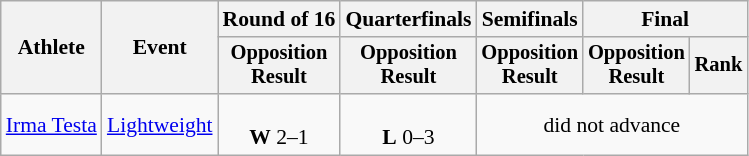<table class="wikitable" style="font-size:90%">
<tr>
<th rowspan="2">Athlete</th>
<th rowspan="2">Event</th>
<th>Round of 16</th>
<th>Quarterfinals</th>
<th>Semifinals</th>
<th colspan=2>Final</th>
</tr>
<tr style="font-size:95%">
<th>Opposition<br>Result</th>
<th>Opposition<br>Result</th>
<th>Opposition<br>Result</th>
<th>Opposition<br>Result</th>
<th>Rank</th>
</tr>
<tr align=center>
<td align=left><a href='#'>Irma Testa</a></td>
<td align=left><a href='#'>Lightweight</a></td>
<td><br><strong>W</strong> 2–1</td>
<td><br><strong>L</strong> 0–3</td>
<td colspan=3>did not advance</td>
</tr>
</table>
